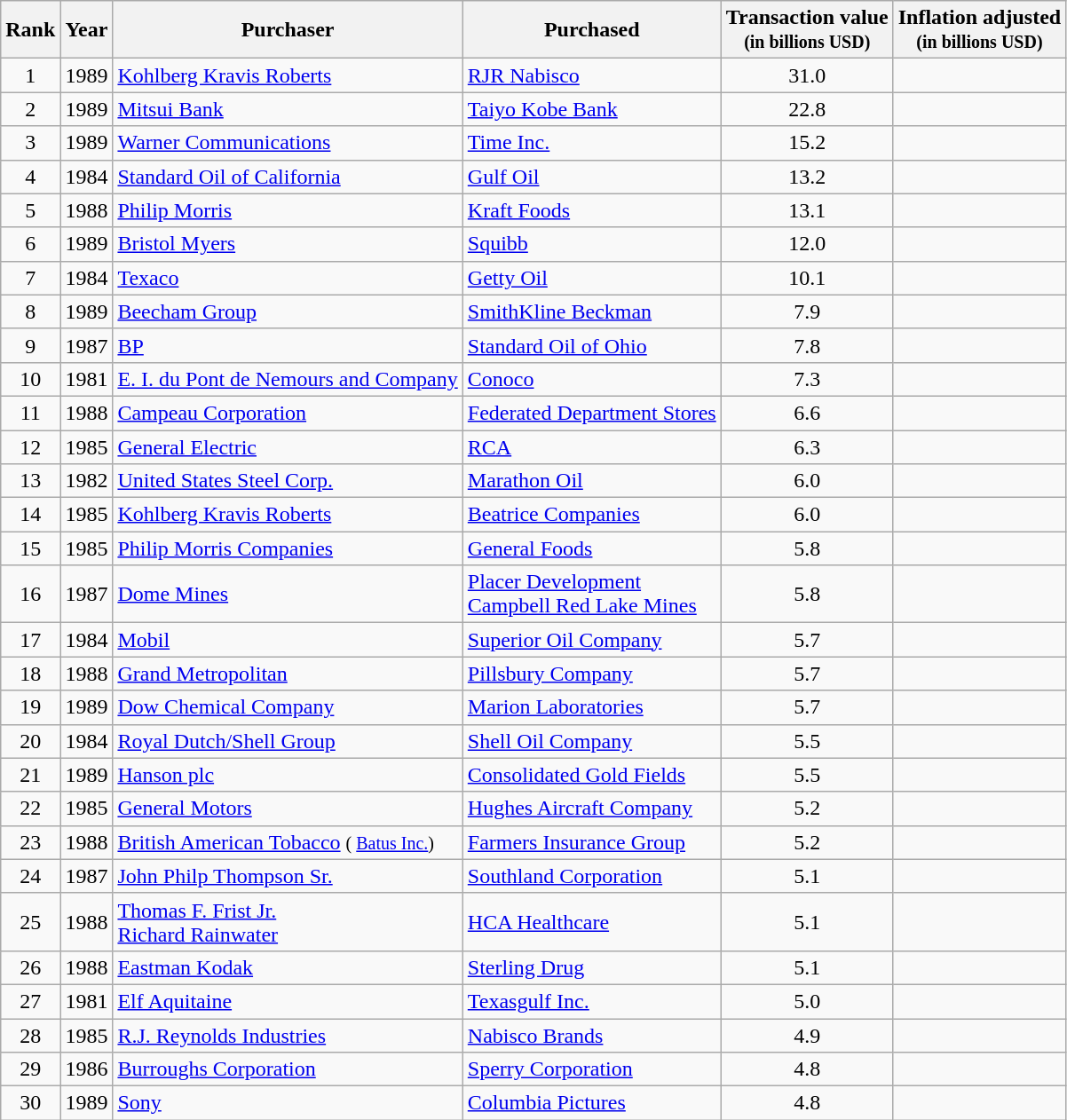<table class="wikitable sortable sticky-header">
<tr>
<th>Rank</th>
<th>Year</th>
<th>Purchaser</th>
<th>Purchased</th>
<th>Transaction value<br><small>(in billions USD)</small></th>
<th> Inflation adjusted<br><small>(in billions USD)</small></th>
</tr>
<tr>
<td style="text-align:center;">1</td>
<td>1989</td>
<td> <a href='#'>Kohlberg Kravis Roberts</a></td>
<td> <a href='#'>RJR Nabisco</a></td>
<td style="text-align:center;">31.0</td>
<td style="text-align:center;"></td>
</tr>
<tr>
<td style="text-align:center;">2</td>
<td>1989</td>
<td> <a href='#'>Mitsui Bank</a></td>
<td> <a href='#'>Taiyo Kobe Bank</a></td>
<td style="text-align:center;">22.8</td>
<td style="text-align:center;"></td>
</tr>
<tr>
<td style="text-align:center;">3</td>
<td>1989</td>
<td> <a href='#'>Warner Communications</a></td>
<td> <a href='#'>Time Inc.</a></td>
<td style="text-align:center;">15.2</td>
<td style="text-align:center;"></td>
</tr>
<tr>
<td style="text-align:center;">4</td>
<td>1984</td>
<td> <a href='#'>Standard Oil of California</a></td>
<td> <a href='#'>Gulf Oil</a></td>
<td style="text-align:center;">13.2</td>
<td style="text-align:center;"></td>
</tr>
<tr>
<td style="text-align:center;">5</td>
<td>1988</td>
<td> <a href='#'>Philip Morris</a></td>
<td> <a href='#'>Kraft Foods</a></td>
<td style="text-align:center;">13.1</td>
<td style="text-align:center;"></td>
</tr>
<tr>
<td style="text-align:center;">6</td>
<td>1989</td>
<td> <a href='#'>Bristol Myers</a></td>
<td> <a href='#'>Squibb</a></td>
<td style="text-align:center;">12.0</td>
<td style="text-align:center;"></td>
</tr>
<tr>
<td style="text-align:center;">7</td>
<td>1984</td>
<td> <a href='#'>Texaco</a></td>
<td> <a href='#'>Getty Oil</a></td>
<td style="text-align:center;">10.1</td>
<td style="text-align:center;"></td>
</tr>
<tr>
<td style="text-align:center;">8</td>
<td>1989</td>
<td> <a href='#'>Beecham Group</a></td>
<td> <a href='#'>SmithKline Beckman</a></td>
<td style="text-align:center;">7.9</td>
<td style="text-align:center;"></td>
</tr>
<tr>
<td style="text-align:center;">9</td>
<td>1987</td>
<td> <a href='#'>BP</a></td>
<td> <a href='#'>Standard Oil of Ohio</a></td>
<td style="text-align:center;">7.8</td>
<td style="text-align:center;"></td>
</tr>
<tr>
<td style="text-align:center;">10</td>
<td>1981</td>
<td> <a href='#'>E. I. du Pont de Nemours and Company</a></td>
<td> <a href='#'>Conoco</a></td>
<td style="text-align:center;">7.3</td>
<td style="text-align:center;"></td>
</tr>
<tr>
<td style="text-align:center;">11</td>
<td>1988</td>
<td> <a href='#'>Campeau Corporation</a></td>
<td> <a href='#'>Federated Department Stores</a></td>
<td style="text-align:center;">6.6</td>
<td style="text-align:center;"></td>
</tr>
<tr>
<td style="text-align:center;">12</td>
<td>1985</td>
<td> <a href='#'>General Electric</a></td>
<td> <a href='#'>RCA</a></td>
<td style="text-align:center;">6.3</td>
<td style="text-align:center;"></td>
</tr>
<tr>
<td style="text-align:center;">13</td>
<td>1982</td>
<td> <a href='#'>United States Steel Corp.</a></td>
<td> <a href='#'>Marathon Oil</a></td>
<td style="text-align:center;">6.0</td>
<td style="text-align:center;"></td>
</tr>
<tr>
<td style="text-align:center;">14</td>
<td>1985</td>
<td> <a href='#'>Kohlberg Kravis Roberts</a></td>
<td> <a href='#'>Beatrice Companies</a></td>
<td style="text-align:center;">6.0</td>
<td style="text-align:center;"></td>
</tr>
<tr>
<td style="text-align:center;">15</td>
<td>1985</td>
<td> <a href='#'>Philip Morris Companies</a></td>
<td> <a href='#'>General Foods</a></td>
<td style="text-align:center;">5.8</td>
<td style="text-align:center;"></td>
</tr>
<tr>
<td style="text-align:center;">16</td>
<td>1987</td>
<td> <a href='#'>Dome Mines</a></td>
<td> <a href='#'>Placer Development</a><br> <a href='#'>Campbell Red Lake Mines</a></td>
<td style="text-align:center;">5.8</td>
<td style="text-align:center;"></td>
</tr>
<tr>
<td style="text-align:center;">17</td>
<td>1984</td>
<td> <a href='#'>Mobil</a></td>
<td> <a href='#'>Superior Oil Company</a></td>
<td style="text-align:center;">5.7</td>
<td style="text-align:center;"></td>
</tr>
<tr>
<td style="text-align:center;">18</td>
<td>1988</td>
<td> <a href='#'>Grand Metropolitan</a></td>
<td> <a href='#'>Pillsbury Company</a></td>
<td style="text-align:center;">5.7</td>
<td style="text-align:center;"></td>
</tr>
<tr>
<td style="text-align:center;">19</td>
<td>1989</td>
<td> <a href='#'>Dow Chemical Company</a></td>
<td> <a href='#'>Marion Laboratories</a></td>
<td style="text-align:center;">5.7</td>
<td style="text-align:center;"></td>
</tr>
<tr>
<td style="text-align:center;">20</td>
<td>1984</td>
<td> <a href='#'>Royal Dutch/Shell Group</a></td>
<td> <a href='#'>Shell Oil Company</a></td>
<td style="text-align:center;">5.5</td>
<td style="text-align:center;"></td>
</tr>
<tr>
<td style="text-align:center;">21</td>
<td>1989</td>
<td> <a href='#'>Hanson plc</a></td>
<td> <a href='#'>Consolidated Gold Fields</a></td>
<td style="text-align:center;">5.5</td>
<td style="text-align:center;"></td>
</tr>
<tr>
<td style="text-align:center;">22</td>
<td>1985</td>
<td> <a href='#'>General Motors</a></td>
<td> <a href='#'>Hughes Aircraft Company</a></td>
<td style="text-align:center;">5.2</td>
<td style="text-align:center;"></td>
</tr>
<tr>
<td style="text-align:center;">23</td>
<td>1988</td>
<td> <a href='#'>British American Tobacco</a> <small>( <a href='#'>Batus Inc.</a>)</small></td>
<td> <a href='#'>Farmers Insurance Group</a></td>
<td style="text-align:center;">5.2</td>
<td style="text-align:center;"></td>
</tr>
<tr>
<td style="text-align:center;">24</td>
<td>1987</td>
<td> <a href='#'>John Philp Thompson Sr.</a></td>
<td> <a href='#'>Southland Corporation</a></td>
<td style="text-align:center;">5.1</td>
<td style="text-align:center;"></td>
</tr>
<tr>
<td style="text-align:center;">25</td>
<td>1988</td>
<td> <a href='#'>Thomas F. Frist Jr.</a><br> <a href='#'>Richard Rainwater</a></td>
<td> <a href='#'>HCA Healthcare</a></td>
<td style="text-align:center;">5.1</td>
<td style="text-align:center;"></td>
</tr>
<tr>
<td style="text-align:center;">26</td>
<td>1988</td>
<td> <a href='#'>Eastman Kodak</a></td>
<td> <a href='#'>Sterling Drug</a></td>
<td style="text-align:center;">5.1</td>
<td style="text-align:center;"></td>
</tr>
<tr>
<td style="text-align:center;">27</td>
<td>1981</td>
<td> <a href='#'>Elf Aquitaine</a></td>
<td> <a href='#'>Texasgulf Inc.</a></td>
<td style="text-align:center;">5.0</td>
<td style="text-align:center;"></td>
</tr>
<tr>
<td style="text-align:center;">28</td>
<td>1985</td>
<td> <a href='#'>R.J. Reynolds Industries</a></td>
<td> <a href='#'>Nabisco Brands</a></td>
<td style="text-align:center;">4.9</td>
<td style="text-align:center;"></td>
</tr>
<tr>
<td style="text-align:center;">29</td>
<td>1986</td>
<td> <a href='#'>Burroughs Corporation</a></td>
<td> <a href='#'>Sperry Corporation</a></td>
<td style="text-align:center;">4.8</td>
<td style="text-align:center;"></td>
</tr>
<tr>
<td style="text-align:center;">30</td>
<td>1989</td>
<td> <a href='#'>Sony</a></td>
<td> <a href='#'>Columbia Pictures</a></td>
<td style="text-align:center;">4.8</td>
<td style="text-align:center;"></td>
</tr>
</table>
